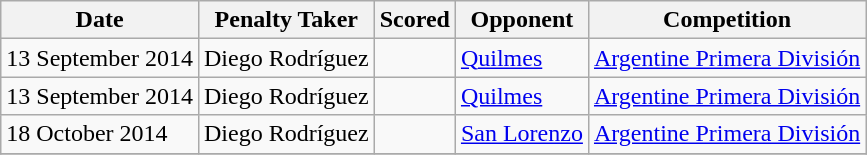<table class="wikitable">
<tr>
<th>Date</th>
<th>Penalty Taker</th>
<th>Scored</th>
<th>Opponent</th>
<th>Competition</th>
</tr>
<tr>
<td>13 September 2014</td>
<td>Diego Rodríguez</td>
<td></td>
<td><a href='#'>Quilmes</a></td>
<td><a href='#'>Argentine Primera División</a></td>
</tr>
<tr>
<td>13 September 2014</td>
<td>Diego Rodríguez</td>
<td></td>
<td><a href='#'>Quilmes</a></td>
<td><a href='#'>Argentine Primera División</a></td>
</tr>
<tr>
<td>18 October 2014</td>
<td>Diego Rodríguez</td>
<td></td>
<td><a href='#'>San Lorenzo</a></td>
<td><a href='#'>Argentine Primera División</a></td>
</tr>
<tr>
</tr>
</table>
